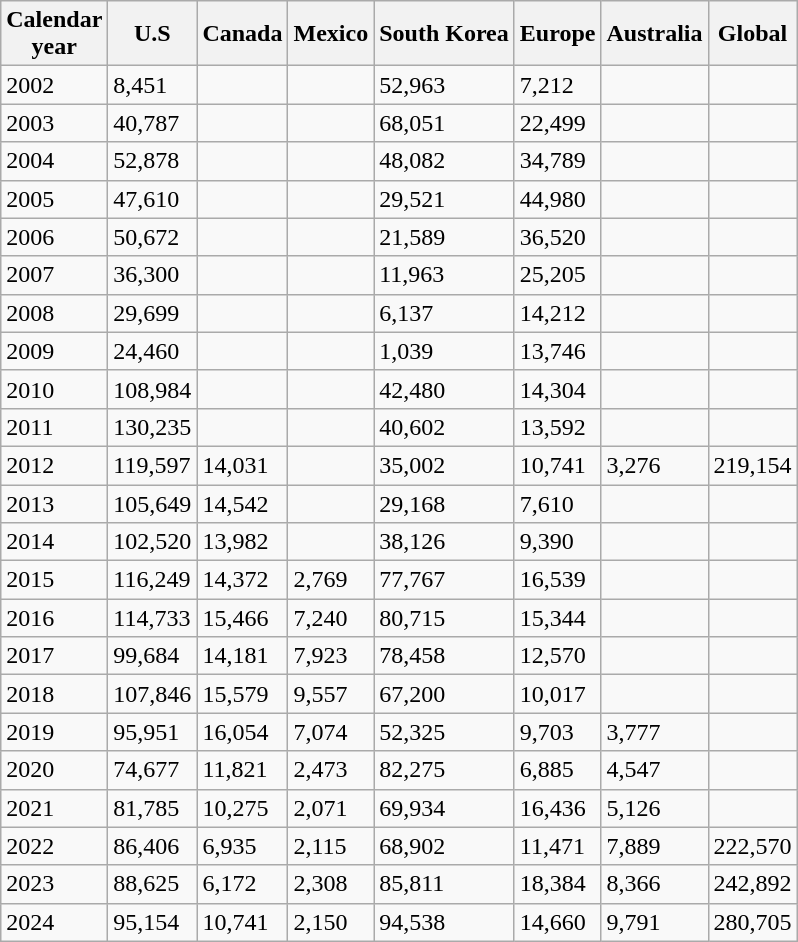<table class="wikitable">
<tr>
<th>Calendar<br>year</th>
<th>U.S</th>
<th>Canada</th>
<th>Mexico</th>
<th>South Korea</th>
<th>Europe</th>
<th>Australia</th>
<th>Global</th>
</tr>
<tr>
<td>2002</td>
<td>8,451</td>
<td></td>
<td></td>
<td>52,963</td>
<td>7,212</td>
<td></td>
<td></td>
</tr>
<tr>
<td>2003</td>
<td>40,787</td>
<td></td>
<td></td>
<td>68,051</td>
<td>22,499</td>
<td></td>
<td></td>
</tr>
<tr>
<td>2004</td>
<td>52,878</td>
<td></td>
<td></td>
<td>48,082</td>
<td>34,789</td>
<td></td>
<td></td>
</tr>
<tr>
<td>2005</td>
<td>47,610</td>
<td></td>
<td></td>
<td>29,521</td>
<td>44,980</td>
<td></td>
<td></td>
</tr>
<tr>
<td>2006</td>
<td>50,672</td>
<td></td>
<td></td>
<td>21,589</td>
<td>36,520</td>
<td></td>
<td></td>
</tr>
<tr>
<td>2007</td>
<td>36,300</td>
<td></td>
<td></td>
<td>11,963</td>
<td>25,205</td>
<td></td>
<td></td>
</tr>
<tr>
<td>2008</td>
<td>29,699</td>
<td></td>
<td></td>
<td>6,137</td>
<td>14,212</td>
<td></td>
<td></td>
</tr>
<tr>
<td>2009</td>
<td>24,460</td>
<td></td>
<td></td>
<td>1,039</td>
<td>13,746</td>
<td></td>
<td></td>
</tr>
<tr>
<td>2010</td>
<td>108,984</td>
<td></td>
<td></td>
<td>42,480</td>
<td>14,304</td>
<td></td>
<td></td>
</tr>
<tr>
<td>2011</td>
<td>130,235</td>
<td></td>
<td></td>
<td>40,602</td>
<td>13,592</td>
<td></td>
<td></td>
</tr>
<tr>
<td>2012</td>
<td>119,597</td>
<td>14,031</td>
<td></td>
<td>35,002</td>
<td>10,741</td>
<td>3,276</td>
<td>219,154</td>
</tr>
<tr>
<td>2013</td>
<td>105,649</td>
<td>14,542</td>
<td></td>
<td>29,168</td>
<td>7,610</td>
<td></td>
<td></td>
</tr>
<tr>
<td>2014</td>
<td>102,520</td>
<td>13,982</td>
<td></td>
<td>38,126</td>
<td>9,390</td>
<td></td>
<td></td>
</tr>
<tr>
<td>2015</td>
<td>116,249</td>
<td>14,372</td>
<td>2,769</td>
<td>77,767</td>
<td>16,539</td>
<td></td>
<td></td>
</tr>
<tr>
<td>2016</td>
<td>114,733</td>
<td>15,466</td>
<td>7,240</td>
<td>80,715</td>
<td>15,344</td>
<td></td>
<td></td>
</tr>
<tr>
<td>2017</td>
<td>99,684</td>
<td>14,181</td>
<td>7,923</td>
<td>78,458</td>
<td>12,570</td>
<td></td>
<td></td>
</tr>
<tr>
<td>2018</td>
<td>107,846</td>
<td>15,579</td>
<td>9,557</td>
<td>67,200</td>
<td>10,017</td>
<td></td>
<td></td>
</tr>
<tr>
<td>2019</td>
<td>95,951</td>
<td>16,054</td>
<td>7,074</td>
<td>52,325</td>
<td>9,703</td>
<td>3,777</td>
<td></td>
</tr>
<tr>
<td>2020</td>
<td>74,677</td>
<td>11,821</td>
<td>2,473</td>
<td>82,275</td>
<td>6,885</td>
<td>4,547</td>
<td></td>
</tr>
<tr>
<td>2021</td>
<td>81,785</td>
<td>10,275</td>
<td>2,071</td>
<td>69,934</td>
<td>16,436</td>
<td>5,126</td>
<td></td>
</tr>
<tr>
<td>2022</td>
<td>86,406</td>
<td>6,935</td>
<td>2,115</td>
<td>68,902</td>
<td>11,471</td>
<td>7,889</td>
<td>222,570</td>
</tr>
<tr>
<td>2023</td>
<td>88,625</td>
<td>6,172</td>
<td>2,308</td>
<td>85,811</td>
<td>18,384</td>
<td>8,366</td>
<td>242,892</td>
</tr>
<tr>
<td>2024</td>
<td>95,154</td>
<td>10,741</td>
<td>2,150</td>
<td>94,538</td>
<td>14,660</td>
<td>9,791</td>
<td>280,705</td>
</tr>
</table>
